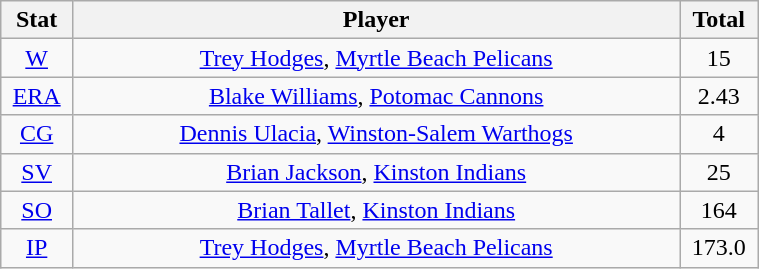<table class="wikitable" width="40%" style="text-align:center;">
<tr>
<th width="5%">Stat</th>
<th width="60%">Player</th>
<th width="5%">Total</th>
</tr>
<tr>
<td><a href='#'>W</a></td>
<td><a href='#'>Trey Hodges</a>, <a href='#'>Myrtle Beach Pelicans</a></td>
<td>15</td>
</tr>
<tr>
<td><a href='#'>ERA</a></td>
<td><a href='#'>Blake Williams</a>, <a href='#'>Potomac Cannons</a></td>
<td>2.43</td>
</tr>
<tr>
<td><a href='#'>CG</a></td>
<td><a href='#'>Dennis Ulacia</a>, <a href='#'>Winston-Salem Warthogs</a></td>
<td>4</td>
</tr>
<tr>
<td><a href='#'>SV</a></td>
<td><a href='#'>Brian Jackson</a>, <a href='#'>Kinston Indians</a></td>
<td>25</td>
</tr>
<tr>
<td><a href='#'>SO</a></td>
<td><a href='#'>Brian Tallet</a>, <a href='#'>Kinston Indians</a></td>
<td>164</td>
</tr>
<tr>
<td><a href='#'>IP</a></td>
<td><a href='#'>Trey Hodges</a>, <a href='#'>Myrtle Beach Pelicans</a></td>
<td>173.0</td>
</tr>
</table>
